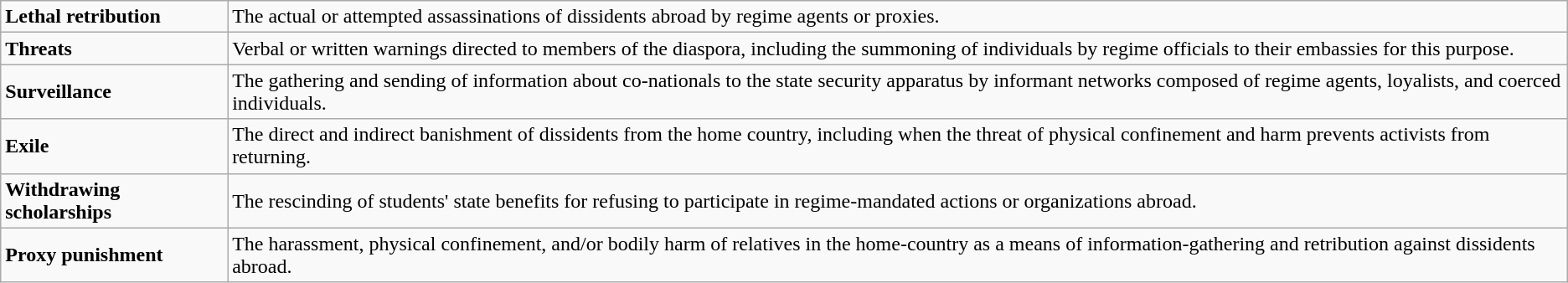<table class="wikitable">
<tr>
<td><strong>Lethal retribution</strong></td>
<td>The actual or attempted assassinations of dissidents abroad by regime agents or proxies.</td>
</tr>
<tr>
<td><strong>Threats</strong></td>
<td>Verbal or written warnings directed to members of the diaspora, including the summoning of individuals by regime officials to their embassies for this purpose.</td>
</tr>
<tr>
<td><strong>Surveillance</strong></td>
<td>The gathering and sending of information about co-nationals to the state security apparatus by informant networks composed of regime agents, loyalists, and coerced individuals.</td>
</tr>
<tr>
<td><strong>Exile</strong></td>
<td>The direct and indirect banishment of dissidents from the home country, including when the threat of physical confinement and harm prevents activists from returning.</td>
</tr>
<tr>
<td><strong>Withdrawing scholarships</strong></td>
<td>The rescinding of students' state benefits for refusing to participate in regime-mandated actions or organizations abroad.</td>
</tr>
<tr>
<td><strong>Proxy punishment</strong></td>
<td>The harassment, physical confinement, and/or bodily harm of relatives in the home-country as a means of information-gathering and retribution against dissidents abroad.</td>
</tr>
</table>
